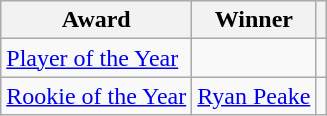<table class="wikitable">
<tr>
<th>Award</th>
<th>Winner</th>
<th></th>
</tr>
<tr>
<td><a href='#'>Player of the Year</a></td>
<td></td>
<td></td>
</tr>
<tr>
<td><a href='#'>Rookie of the Year</a></td>
<td> <a href='#'>Ryan Peake</a></td>
<td></td>
</tr>
</table>
